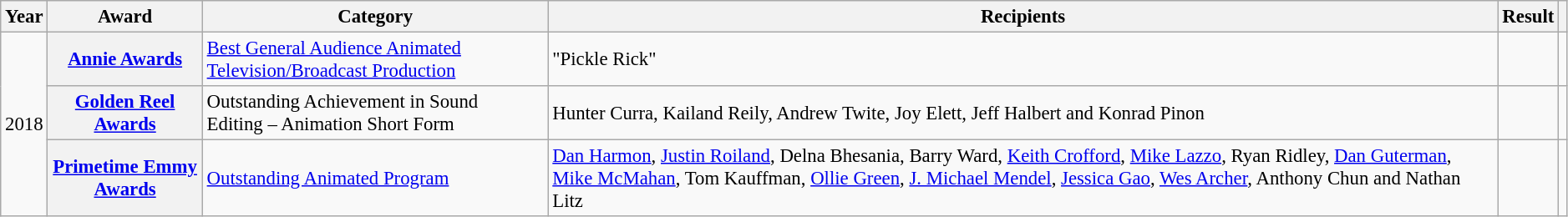<table class="wikitable sortable" style="font-size:95%; width:99%;">
<tr style="text-align:center;">
<th scope="col">Year</th>
<th scope="col">Award</th>
<th scope="col">Category</th>
<th scope="col">Recipients</th>
<th scope="col">Result</th>
<th scope="col" class="unsortable"></th>
</tr>
<tr>
<td rowspan="3" style="text-align: center;">2018</td>
<th scope="row"><a href='#'>Annie Awards</a></th>
<td><a href='#'>Best General Audience Animated Television/Broadcast Production</a></td>
<td>"Pickle Rick"</td>
<td></td>
<td align="center"></td>
</tr>
<tr>
<th scope="row"><a href='#'>Golden Reel Awards</a></th>
<td>Outstanding Achievement in Sound Editing – Animation Short Form</td>
<td>Hunter Curra, Kailand Reily, Andrew Twite, Joy Elett, Jeff Halbert and Konrad Pinon</td>
<td></td>
<td align="center"></td>
</tr>
<tr>
<th scope="row"><a href='#'>Primetime Emmy Awards</a></th>
<td><a href='#'>Outstanding Animated Program</a></td>
<td><a href='#'>Dan Harmon</a>, <a href='#'>Justin Roiland</a>, Delna Bhesania, Barry Ward, <a href='#'>Keith Crofford</a>, <a href='#'>Mike Lazzo</a>, Ryan Ridley, <a href='#'>Dan Guterman</a>, <a href='#'>Mike McMahan</a>, Tom Kauffman, <a href='#'>Ollie Green</a>, <a href='#'>J. Michael Mendel</a>, <a href='#'>Jessica Gao</a>, <a href='#'>Wes Archer</a>, Anthony Chun and Nathan Litz</td>
<td></td>
<td align="center"></td>
</tr>
</table>
